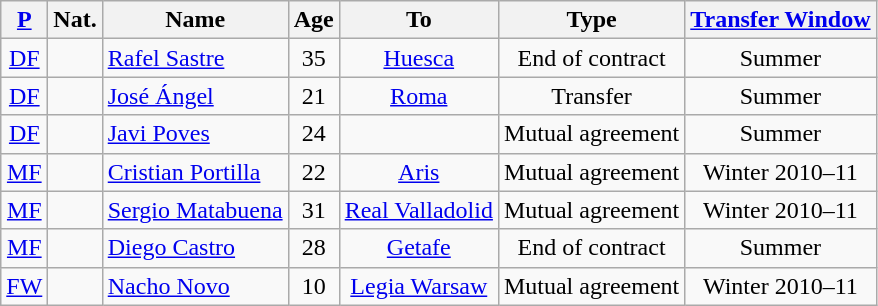<table class="wikitable sortable" style="text-align: center;">
<tr>
<th><a href='#'>P</a></th>
<th>Nat.</th>
<th>Name</th>
<th>Age</th>
<th>To</th>
<th>Type</th>
<th><a href='#'>Transfer Window</a></th>
</tr>
<tr>
<td><a href='#'>DF</a></td>
<td></td>
<td align=left><a href='#'>Rafel Sastre</a></td>
<td>35</td>
<td><a href='#'>Huesca</a> </td>
<td>End of contract</td>
<td>Summer</td>
</tr>
<tr>
<td><a href='#'>DF</a></td>
<td></td>
<td align=left><a href='#'>José Ángel</a></td>
<td>21</td>
<td><a href='#'>Roma</a> </td>
<td>Transfer</td>
<td>Summer</td>
</tr>
<tr>
<td><a href='#'>DF</a></td>
<td></td>
<td align=left><a href='#'>Javi Poves</a></td>
<td>24</td>
<td></td>
<td>Mutual agreement</td>
<td>Summer</td>
</tr>
<tr>
<td><a href='#'>MF</a></td>
<td></td>
<td align=left><a href='#'>Cristian Portilla</a></td>
<td>22</td>
<td><a href='#'>Aris</a> </td>
<td>Mutual agreement</td>
<td>Winter 2010–11</td>
</tr>
<tr>
<td><a href='#'>MF</a></td>
<td></td>
<td align=left><a href='#'>Sergio Matabuena</a></td>
<td>31</td>
<td><a href='#'>Real Valladolid</a> </td>
<td>Mutual agreement</td>
<td>Winter 2010–11</td>
</tr>
<tr>
<td><a href='#'>MF</a></td>
<td></td>
<td align=left><a href='#'>Diego Castro</a></td>
<td>28</td>
<td><a href='#'>Getafe</a> </td>
<td>End of contract</td>
<td>Summer</td>
</tr>
<tr>
<td><a href='#'>FW</a></td>
<td></td>
<td align=left><a href='#'>Nacho Novo</a></td>
<td>10</td>
<td><a href='#'>Legia Warsaw</a> </td>
<td>Mutual agreement</td>
<td>Winter 2010–11</td>
</tr>
</table>
